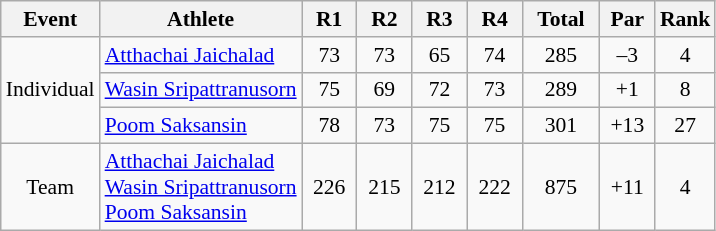<table class=wikitable style="font-size:90%; text-align:center">
<tr>
<th>Event</th>
<th>Athlete</th>
<th width=30>R1</th>
<th width=30>R2</th>
<th width=30>R3</th>
<th width=30>R4</th>
<th width=45>Total</th>
<th width=30>Par</th>
<th>Rank</th>
</tr>
<tr>
<td rowspan="3">Individual</td>
<td style="text-align:left"><a href='#'>Atthachai Jaichalad</a></td>
<td>73</td>
<td>73</td>
<td>65</td>
<td>74</td>
<td>285</td>
<td>–3</td>
<td>4</td>
</tr>
<tr>
<td style="text-align:left"><a href='#'>Wasin Sripattranusorn</a></td>
<td>75</td>
<td>69</td>
<td>72</td>
<td>73</td>
<td>289</td>
<td>+1</td>
<td>8</td>
</tr>
<tr>
<td style="text-align:left"><a href='#'>Poom Saksansin</a></td>
<td>78</td>
<td>73</td>
<td>75</td>
<td>75</td>
<td>301</td>
<td>+13</td>
<td>27</td>
</tr>
<tr>
<td>Team</td>
<td style="text-align:left"><a href='#'>Atthachai Jaichalad</a><br><a href='#'>Wasin Sripattranusorn</a><br><a href='#'>Poom Saksansin</a></td>
<td>226</td>
<td>215</td>
<td>212</td>
<td>222</td>
<td>875</td>
<td>+11</td>
<td>4</td>
</tr>
</table>
